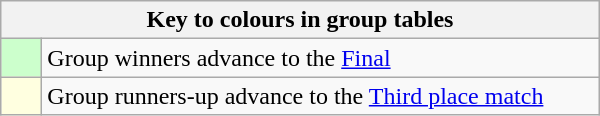<table class="wikitable" style="text-align: center; width: 400px;">
<tr>
<th colspan=2>Key to colours in group tables</th>
</tr>
<tr>
<td bgcolor=#ccffcc style="width: 20px;"></td>
<td align=left>Group winners advance to the <a href='#'>Final</a></td>
</tr>
<tr>
<td bgcolor=#ffffe0 style="width: 20px;"></td>
<td align=left>Group runners-up advance to the <a href='#'>Third place match</a></td>
</tr>
</table>
